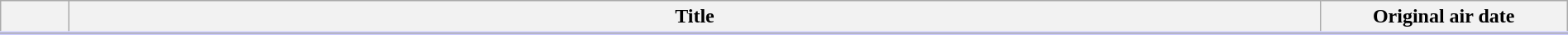<table class="plainrowheaders wikitable" style="width:100%; margin:auto; background:#FFF">
<tr style="border-bottom: 3px solid #CCF;">
<th style="width:3em;"></th>
<th>Title</th>
<th style="width:12em;">Original air date</th>
</tr>
<tr>
</tr>
</table>
